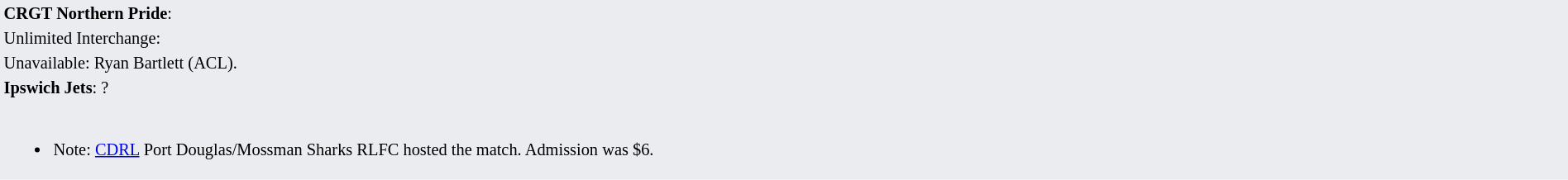<table style="background:#eaecf0; font-size:85%; width:100%;">
<tr>
<td><strong>CRGT Northern Pride</strong>:             </td>
</tr>
<tr>
<td>Unlimited Interchange:     </td>
</tr>
<tr>
<td>Unavailable: Ryan Bartlett (ACL).</td>
</tr>
<tr>
<td><strong>Ipswich Jets</strong>: ?</td>
</tr>
<tr>
<td><br><ul><li>Note: <a href='#'>CDRL</a> Port Douglas/Mossman Sharks RLFC hosted the match. Admission was $6.</li></ul></td>
</tr>
</table>
